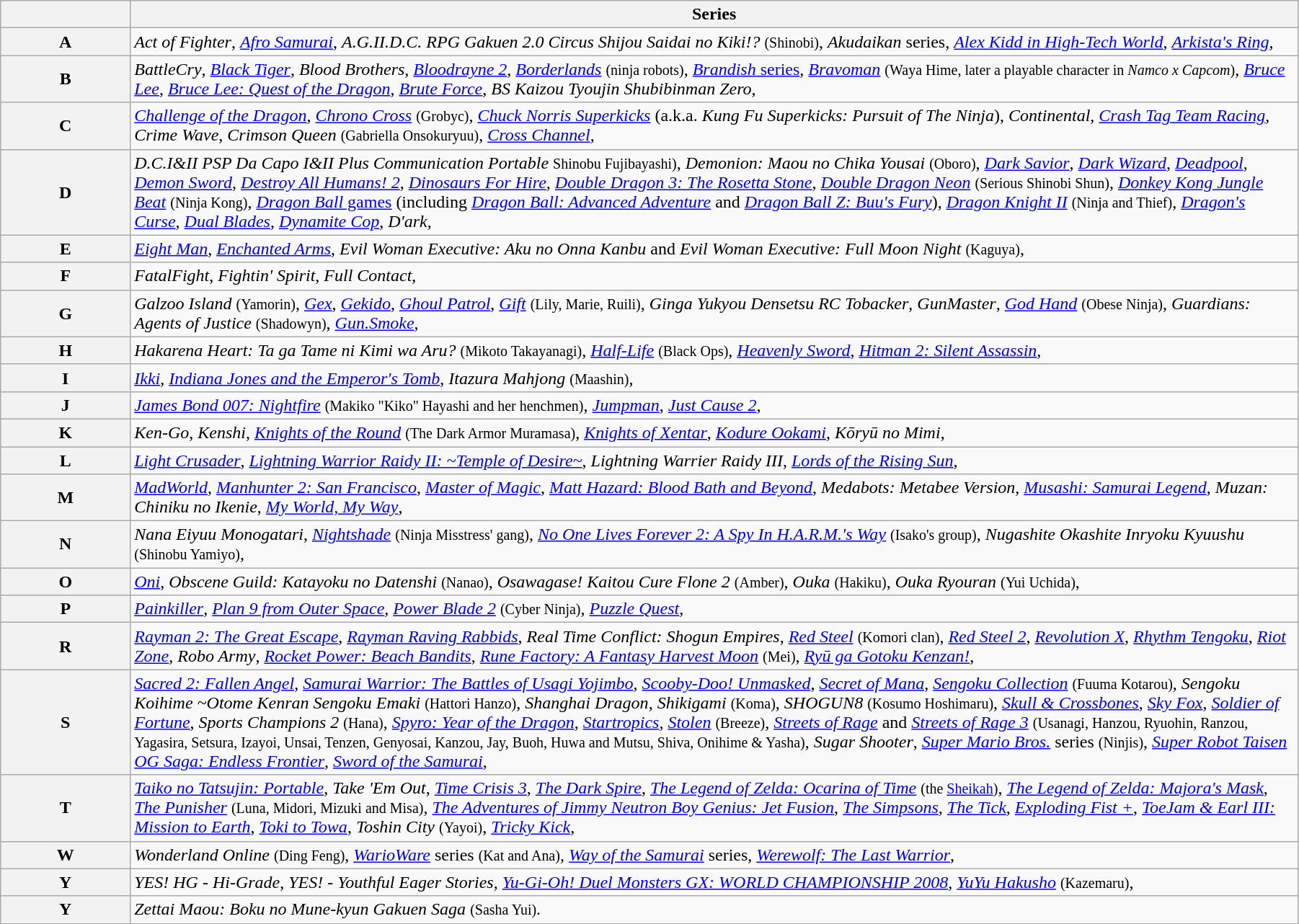<table class="wikitable"  style="width:95%;">
<tr>
<th scope="col" style="width:10%;"></th>
<th scope="col" style="width:90%;">Series</th>
</tr>
<tr>
<th>A</th>
<td><em>Act of Fighter</em>, <em><a href='#'>Afro Samurai</a></em>, <em>A.G.II.D.C. RPG Gakuen 2.0 Circus Shijou Saidai no Kiki!?</em> <small>(Shinobi)</small>, <em>Akudaikan</em> series, <em><a href='#'>Alex Kidd in High-Tech World</a></em>, <em><a href='#'>Arkista's Ring</a></em>,</td>
</tr>
<tr>
<th>B</th>
<td><em>BattleCry</em>, <em><a href='#'>Black Tiger</a></em>, <em>Blood Brothers</em>, <em><a href='#'>Bloodrayne 2</a></em>, <em><a href='#'>Borderlands</a></em> <small>(ninja robots)</small>, <a href='#'><em>Brandish</em> series</a>, <em><a href='#'>Bravoman</a></em> <small>(Waya Hime, later a playable character in <em>Namco x Capcom</em>)</small>, <em><a href='#'>Bruce Lee</a></em>, <em><a href='#'>Bruce Lee: Quest of the Dragon</a></em>, <em><a href='#'>Brute Force</a></em>, <em>BS Kaizou Tyoujin Shubibinman Zero</em>,</td>
</tr>
<tr>
<th>C</th>
<td><em><a href='#'>Challenge of the Dragon</a></em>, <em><a href='#'>Chrono Cross</a></em> <small>(Grobyc)</small>, <em><a href='#'>Chuck Norris Superkicks</a></em> (a.k.a. <em>Kung Fu Superkicks: Pursuit of The Ninja</em>), <em>Continental</em>, <em><a href='#'>Crash Tag Team Racing</a></em>, <em>Crime Wave</em>, <em>Crimson Queen</em> <small>(Gabriella Onsokuryuu)</small>, <em><a href='#'>Cross Channel</a></em>,</td>
</tr>
<tr>
<th>D</th>
<td><em>D.C.I&II PSP Da Capo I&II Plus Communication Portable</em> <small>Shinobu Fujibayashi)</small>, <em>Demonion: Maou no Chika Yousai</em> <small>(Oboro)</small>, <em><a href='#'>Dark Savior</a></em>, <em><a href='#'>Dark Wizard</a></em>, <em><a href='#'>Deadpool</a></em>, <em><a href='#'>Demon Sword</a></em>, <em><a href='#'>Destroy All Humans! 2</a></em>, <em><a href='#'>Dinosaurs For Hire</a></em>, <em><a href='#'>Double Dragon 3: The Rosetta Stone</a></em>, <em><a href='#'>Double Dragon Neon</a></em> <small>(Serious Shinobi Shun)</small>, <em><a href='#'>Donkey Kong Jungle Beat</a></em> <small>(Ninja Kong)</small>, <a href='#'><em>Dragon Ball</em> games</a> (including <em><a href='#'>Dragon Ball: Advanced Adventure</a></em> and <em><a href='#'>Dragon Ball Z: Buu's Fury</a></em>), <em><a href='#'>Dragon Knight II</a></em> <small>(Ninja and Thief)</small>, <em><a href='#'>Dragon's Curse</a></em>, <em><a href='#'>Dual Blades</a></em>, <em><a href='#'>Dynamite Cop</a></em>, <em>D'ark</em>,</td>
</tr>
<tr>
<th>E</th>
<td><em><a href='#'>Eight Man</a></em>, <em><a href='#'>Enchanted Arms</a></em>, <em>Evil Woman Executive: Aku no Onna Kanbu</em> and <em>Evil Woman Executive: Full Moon Night</em> <small>(Kaguya)</small>,</td>
</tr>
<tr>
<th>F</th>
<td><em>FatalFight</em>, <em>Fightin' Spirit</em>, <em>Full Contact</em>,</td>
</tr>
<tr>
<th>G</th>
<td><em>Galzoo Island</em> <small>(Yamorin)</small>, <em><a href='#'>Gex</a></em>, <em><a href='#'>Gekido</a></em>, <em><a href='#'>Ghoul Patrol</a></em>, <em><a href='#'>Gift</a></em> <small>(Lily, Marie, Ruili)</small>, <em>Ginga Yukyou Densetsu RC Tobacker</em>, <em>GunMaster</em>, <em><a href='#'>God Hand</a></em> <small>(Obese Ninja)</small>, <em>Guardians: Agents of Justice</em> <small>(Shadowyn)</small>, <em><a href='#'>Gun.Smoke</a></em>,</td>
</tr>
<tr>
<th>H</th>
<td><em>Hakarena Heart: Ta ga Tame ni Kimi wa Aru?</em> <small>(Mikoto Takayanagi)</small>, <em><a href='#'>Half-Life</a></em> <small>(Black Ops)</small>, <em><a href='#'>Heavenly Sword</a></em>, <em><a href='#'>Hitman 2: Silent Assassin</a></em>,</td>
</tr>
<tr>
<th>I</th>
<td><em><a href='#'>Ikki</a></em>, <em><a href='#'>Indiana Jones and the Emperor's Tomb</a></em>, <em>Itazura Mahjong</em> <small>(Maashin)</small>,</td>
</tr>
<tr>
<th>J</th>
<td><em><a href='#'>James Bond 007: Nightfire</a></em> <small>(Makiko "Kiko" Hayashi and her henchmen)</small>, <em><a href='#'>Jumpman</a></em>, <em><a href='#'>Just Cause 2</a></em>,</td>
</tr>
<tr>
<th>K</th>
<td><em>Ken-Go</em>, <em>Kenshi</em>, <em><a href='#'>Knights of the Round</a></em> <small>(The Dark Armor Muramasa)</small>, <em><a href='#'>Knights of Xentar</a></em>, <em><a href='#'>Kodure Ookami</a></em>, <em>Kōryū no Mimi</em>,</td>
</tr>
<tr>
<th>L</th>
<td><em><a href='#'>Light Crusader</a></em>, <em><a href='#'>Lightning Warrior Raidy II: ~Temple of Desire~</a></em>, <em>Lightning Warrier Raidy III</em>, <em><a href='#'>Lords of the Rising Sun</a></em>,</td>
</tr>
<tr>
<th>M</th>
<td><em><a href='#'>MadWorld</a></em>, <em><a href='#'>Manhunter 2: San Francisco</a></em>, <em><a href='#'>Master of Magic</a></em>, <em><a href='#'>Matt Hazard: Blood Bath and Beyond</a></em>, <em>Medabots: Metabee Version</em>, <em><a href='#'>Musashi: Samurai Legend</a></em>, <em>Muzan: Chiniku no Ikenie</em>, <em><a href='#'>My World, My Way</a></em>,</td>
</tr>
<tr>
<th>N</th>
<td><em>Nana Eiyuu Monogatari</em>, <em><a href='#'>Nightshade</a></em> <small>(Ninja Misstress' gang)</small>, <em><a href='#'>No One Lives Forever 2: A Spy In H.A.R.M.'s Way</a></em> <small>(Isako's group)</small>, <em>Nugashite Okashite Inryoku Kyuushu</em> <small>(Shinobu Yamiyo)</small>,</td>
</tr>
<tr>
<th>O</th>
<td><em><a href='#'>Oni</a></em>, <em>Obscene Guild: Katayoku no Datenshi</em> <small>(Nanao)</small>, <em>Osawagase! Kaitou Cure Flone 2</em> <small>(Amber)</small>, <em>Ouka</em> <small>(Hakiku)</small>, <em>Ouka Ryouran</em> <small>(Yui Uchida)</small>,</td>
</tr>
<tr>
<th>P</th>
<td><em><a href='#'>Painkiller</a></em>, <em><a href='#'>Plan 9 from Outer Space</a></em>, <em><a href='#'>Power Blade 2</a></em> <small>(Cyber Ninja)</small>, <em><a href='#'>Puzzle Quest</a></em>,</td>
</tr>
<tr>
<th>R</th>
<td><em><a href='#'>Rayman 2: The Great Escape</a></em>, <em><a href='#'>Rayman Raving Rabbids</a></em>, <em>Real Time Conflict: Shogun Empires</em>, <em><a href='#'>Red Steel</a></em> <small>(Komori clan)</small>, <em><a href='#'>Red Steel 2</a></em>, <em><a href='#'>Revolution X</a></em>, <em><a href='#'>Rhythm Tengoku</a></em>, <em><a href='#'>Riot Zone</a></em>, <em>Robo Army</em>, <em><a href='#'>Rocket Power: Beach Bandits</a></em>, <em><a href='#'>Rune Factory: A Fantasy Harvest Moon</a></em> <small>(Mei)</small>, <em><a href='#'>Ryū ga Gotoku Kenzan!</a></em>,</td>
</tr>
<tr>
<th>S</th>
<td><em><a href='#'>Sacred 2: Fallen Angel</a></em>, <em><a href='#'>Samurai Warrior: The Battles of Usagi Yojimbo</a></em>, <em><a href='#'>Scooby-Doo! Unmasked</a></em>, <em><a href='#'>Secret of Mana</a></em>, <em><a href='#'>Sengoku Collection</a></em> <small>(Fuuma Kotarou)</small>, <em>Sengoku Koihime ~Otome Kenran Sengoku Emaki</em> <small>(Hattori Hanzo)</small>, <em>Shanghai Dragon</em>, <em>Shikigami</em> <small>(Koma)</small>, <em>SHOGUN8</em> <small>(Kosumo Hoshimaru)</small>, <em><a href='#'>Skull & Crossbones</a></em>, <em><a href='#'>Sky Fox</a></em>, <em><a href='#'>Soldier of Fortune</a></em>, <em>Sports Champions 2</em> <small>(Hana)</small>, <em><a href='#'>Spyro: Year of the Dragon</a></em>, <em><a href='#'>Startropics</a></em>, <em><a href='#'>Stolen</a></em> <small>(Breeze)</small>, <em><a href='#'>Streets of Rage</a></em> and <em><a href='#'>Streets of Rage 3</a></em> <small>(Usanagi, Hanzou, Ryuohin, Ranzou, Yagasira, Setsura, Izayoi, Unsai, Tenzen, Genyosai, Kanzou, Jay, Buoh, Huwa and Mutsu, Shiva, Onihime & Yasha)</small>, <em>Sugar Shooter</em>, <em><a href='#'>Super Mario Bros.</a></em> series <small>(Ninjis)</small>, <em><a href='#'>Super Robot Taisen OG Saga: Endless Frontier</a></em>, <em><a href='#'>Sword of the Samurai</a></em>,</td>
</tr>
<tr>
<th>T</th>
<td><em><a href='#'>Taiko no Tatsujin: Portable</a></em>, <em>Take 'Em Out</em>, <em><a href='#'>Time Crisis 3</a></em>, <em><a href='#'>The Dark Spire</a></em>, <em><a href='#'>The Legend of Zelda: Ocarina of Time</a></em> <small>(the <a href='#'>Sheikah</a>)</small>, <em><a href='#'>The Legend of Zelda: Majora's Mask</a></em>, <em><a href='#'>The Punisher</a></em> <small>(Luna, Midori, Mizuki and Misa)</small>, <em><a href='#'>The Adventures of Jimmy Neutron Boy Genius: Jet Fusion</a></em>, <a href='#'><em>The Simpsons</em></a>, <em><a href='#'>The Tick</a></em>, <em><a href='#'>Exploding Fist +</a></em>, <em><a href='#'>ToeJam & Earl III: Mission to Earth</a></em>, <em><a href='#'>Toki to Towa</a></em>, <em>Toshin City</em> <small>(Yayoi)</small>, <em><a href='#'>Tricky Kick</a></em>,</td>
</tr>
<tr>
<th>W</th>
<td><em>Wonderland Online</em> <small>(Ding Feng)</small>, <em><a href='#'>WarioWare</a></em> series <small>(Kat and Ana)</small>, <em><a href='#'>Way of the Samurai</a></em> series, <em><a href='#'>Werewolf: The Last Warrior</a></em>,</td>
</tr>
<tr>
<th>Y</th>
<td><em>YES! HG - Hi-Grade</em>, <em>YES! - Youthful Eager Stories</em>, <em><a href='#'>Yu-Gi-Oh! Duel Monsters GX: WORLD CHAMPIONSHIP 2008</a></em>, <em><a href='#'>YuYu Hakusho</a></em> <small>(Kazemaru)</small>,</td>
</tr>
<tr>
<th>Y</th>
<td><em>Zettai Maou: Boku no Mune-kyun Gakuen Saga</em> <small>(Sasha Yui)</small>.</td>
</tr>
</table>
